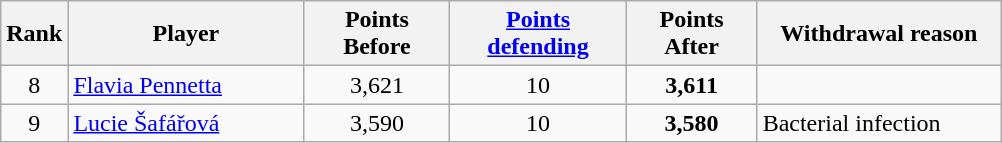<table class="wikitable">
<tr>
<th style="width:30px;">Rank</th>
<th style="width:150px;">Player</th>
<th style="width:90px;">Points Before</th>
<th style="width:110px;"><a href='#'>Points defending</a></th>
<th style="width:80px;">Points After</th>
<th style="width:155px;">Withdrawal reason</th>
</tr>
<tr>
<td style="text-align:center;">8</td>
<td> <a href='#'>Flavia Pennetta</a></td>
<td style="text-align:center;">3,621</td>
<td style="text-align:center;">10</td>
<td style="text-align:center;"><strong>3,611</strong></td>
<td></td>
</tr>
<tr>
<td style="text-align:center;">9</td>
<td> <a href='#'>Lucie Šafářová</a></td>
<td style="text-align:center;">3,590</td>
<td style="text-align:center;">10</td>
<td style="text-align:center;"><strong>3,580</strong></td>
<td>Bacterial infection</td>
</tr>
</table>
